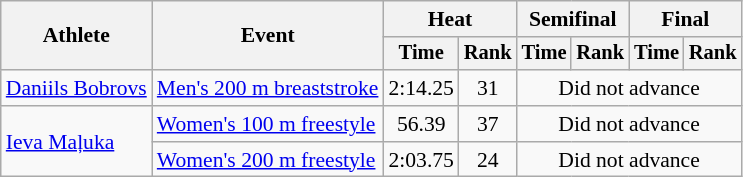<table class=wikitable style="font-size:90%">
<tr>
<th rowspan="2">Athlete</th>
<th rowspan="2">Event</th>
<th colspan="2">Heat</th>
<th colspan="2">Semifinal</th>
<th colspan="2">Final</th>
</tr>
<tr style="font-size:95%">
<th>Time</th>
<th>Rank</th>
<th>Time</th>
<th>Rank</th>
<th>Time</th>
<th>Rank</th>
</tr>
<tr align=center>
<td align=left><a href='#'>Daniils Bobrovs</a></td>
<td align=left><a href='#'>Men's 200 m breaststroke</a></td>
<td>2:14.25</td>
<td>31</td>
<td colspan="4">Did not advance</td>
</tr>
<tr align=center>
<td align=left rowspan="2"><a href='#'>Ieva Maļuka</a></td>
<td align=left><a href='#'>Women's 100 m freestyle</a></td>
<td>56.39</td>
<td>37</td>
<td colspan="4">Did not advance</td>
</tr>
<tr align=center>
<td align=left><a href='#'>Women's 200 m freestyle</a></td>
<td>2:03.75</td>
<td>24</td>
<td colspan="4">Did not advance</td>
</tr>
</table>
